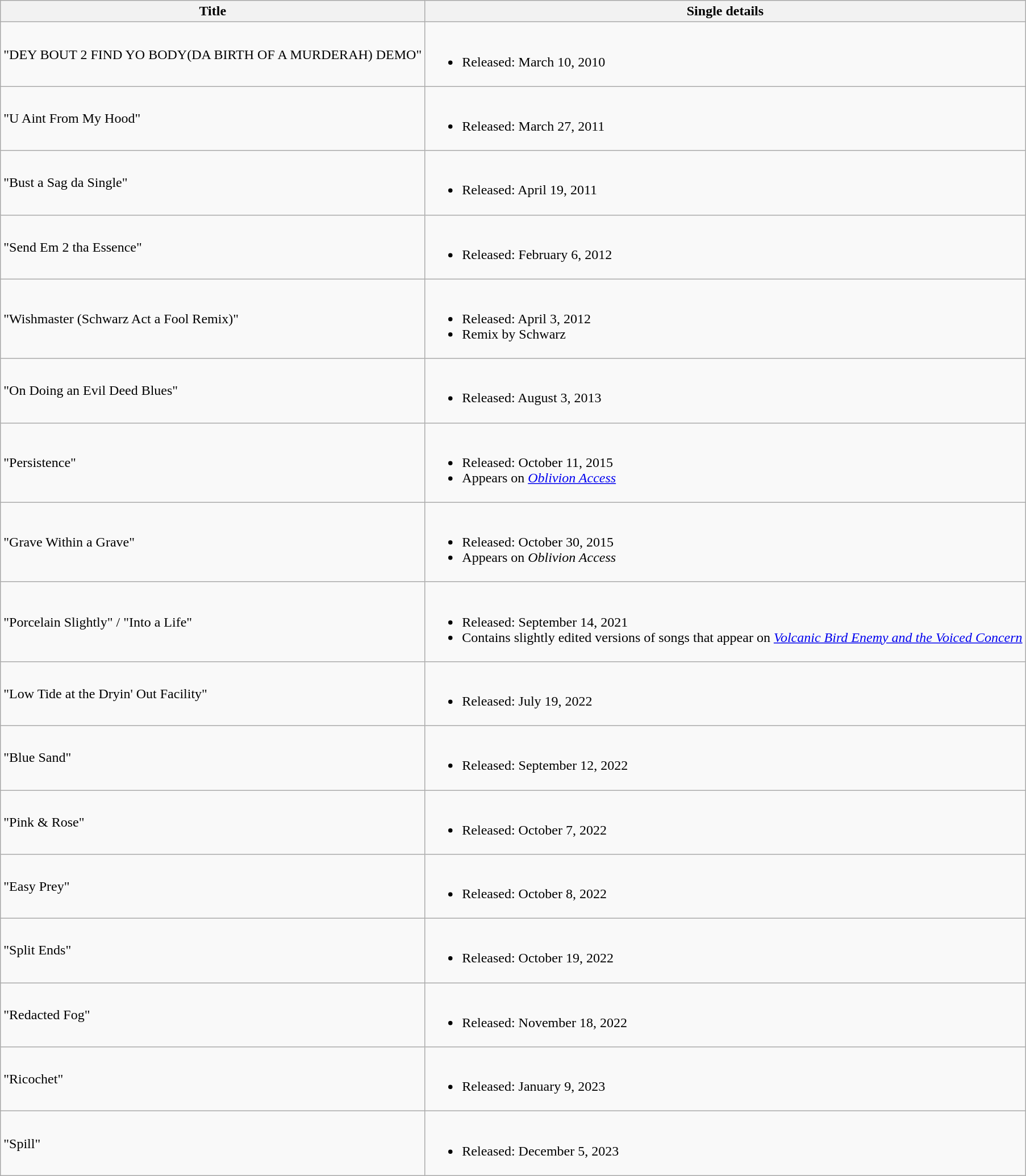<table class="wikitable">
<tr>
<th>Title</th>
<th>Single details</th>
</tr>
<tr>
<td>"DEY BOUT 2 FIND YO BODY(DA BIRTH OF A MURDERAH) DEMO"</td>
<td><br><ul><li>Released: March 10, 2010</li></ul></td>
</tr>
<tr>
<td>"U Aint From My Hood"</td>
<td><br><ul><li>Released: March 27, 2011</li></ul></td>
</tr>
<tr>
<td>"Bust a Sag da Single"</td>
<td><br><ul><li>Released: April 19, 2011</li></ul></td>
</tr>
<tr>
<td>"Send Em 2 tha Essence"</td>
<td><br><ul><li>Released: February 6, 2012</li></ul></td>
</tr>
<tr>
<td>"Wishmaster (Schwarz Act a Fool Remix)"</td>
<td><br><ul><li>Released: April 3, 2012</li><li>Remix by Schwarz</li></ul></td>
</tr>
<tr>
<td>"On Doing an Evil Deed Blues"</td>
<td><br><ul><li>Released: August 3, 2013</li></ul></td>
</tr>
<tr>
<td>"Persistence"</td>
<td><br><ul><li>Released: October 11, 2015</li><li>Appears on <em><a href='#'>Oblivion Access</a></em></li></ul></td>
</tr>
<tr>
<td>"Grave Within a Grave"</td>
<td><br><ul><li>Released: October 30, 2015</li><li>Appears on <em>Oblivion Access</em></li></ul></td>
</tr>
<tr>
<td>"Porcelain Slightly" / "Into a Life"</td>
<td><br><ul><li>Released: September 14, 2021</li><li>Contains slightly edited versions of songs that appear on <em><a href='#'>Volcanic Bird Enemy and the Voiced Concern</a></em></li></ul></td>
</tr>
<tr>
<td>"Low Tide at the Dryin' Out Facility"</td>
<td><br><ul><li>Released: July 19, 2022</li></ul></td>
</tr>
<tr>
<td>"Blue Sand"</td>
<td><br><ul><li>Released: September 12, 2022</li></ul></td>
</tr>
<tr>
<td>"Pink & Rose"</td>
<td><br><ul><li>Released: October 7, 2022</li></ul></td>
</tr>
<tr>
<td>"Easy Prey"</td>
<td><br><ul><li>Released: October 8, 2022</li></ul></td>
</tr>
<tr>
<td>"Split Ends"</td>
<td><br><ul><li>Released: October 19, 2022</li></ul></td>
</tr>
<tr>
<td>"Redacted Fog"</td>
<td><br><ul><li>Released: November 18, 2022</li></ul></td>
</tr>
<tr>
<td>"Ricochet"</td>
<td><br><ul><li>Released: January 9, 2023</li></ul></td>
</tr>
<tr>
<td>"Spill"</td>
<td><br><ul><li>Released: December 5, 2023</li></ul></td>
</tr>
</table>
